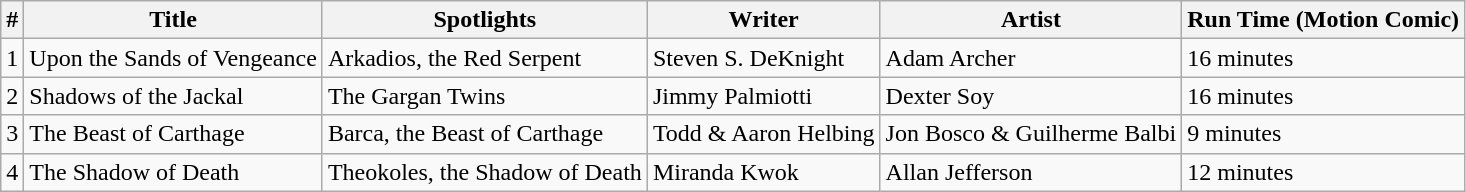<table class="wikitable">
<tr>
<th>#</th>
<th>Title</th>
<th>Spotlights</th>
<th>Writer</th>
<th>Artist</th>
<th>Run Time (Motion Comic)</th>
</tr>
<tr>
<td>1</td>
<td>Upon the Sands of Vengeance</td>
<td>Arkadios, the Red Serpent</td>
<td>Steven S. DeKnight</td>
<td>Adam Archer</td>
<td>16 minutes</td>
</tr>
<tr>
<td>2</td>
<td>Shadows of the Jackal</td>
<td>The Gargan Twins</td>
<td>Jimmy Palmiotti</td>
<td>Dexter Soy</td>
<td>16 minutes</td>
</tr>
<tr>
<td>3</td>
<td>The Beast of Carthage</td>
<td>Barca, the Beast of Carthage</td>
<td>Todd & Aaron Helbing</td>
<td>Jon Bosco & Guilherme Balbi</td>
<td>9 minutes</td>
</tr>
<tr>
<td>4</td>
<td>The Shadow of Death</td>
<td>Theokoles, the Shadow of Death</td>
<td>Miranda Kwok</td>
<td>Allan Jefferson</td>
<td>12 minutes</td>
</tr>
</table>
